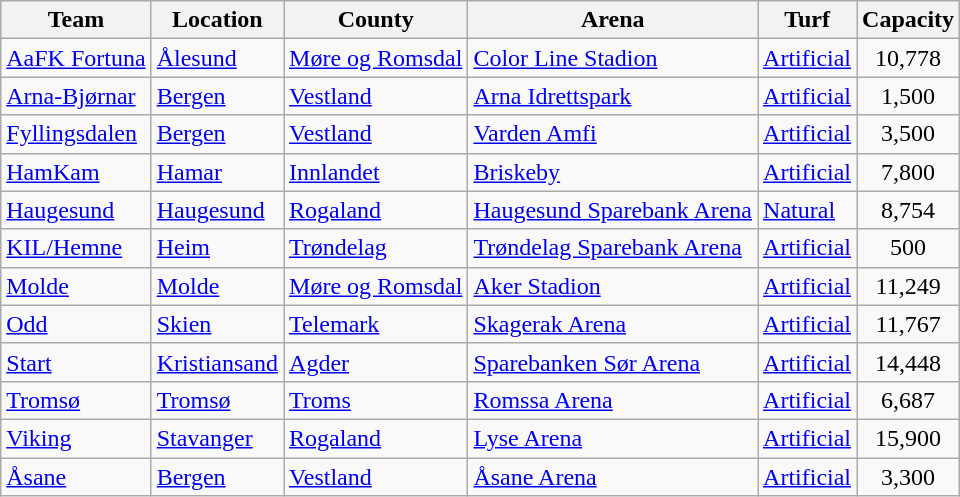<table class="wikitable sortable" border="1">
<tr>
<th>Team</th>
<th>Location</th>
<th>County</th>
<th>Arena</th>
<th>Turf</th>
<th>Capacity</th>
</tr>
<tr>
<td><a href='#'>AaFK Fortuna</a></td>
<td><a href='#'>Ålesund</a></td>
<td><a href='#'>Møre og Romsdal</a></td>
<td><a href='#'>Color Line Stadion</a></td>
<td><a href='#'>Artificial</a></td>
<td align="center">10,778</td>
</tr>
<tr>
<td><a href='#'>Arna-Bjørnar</a></td>
<td><a href='#'>Bergen</a></td>
<td><a href='#'>Vestland</a></td>
<td><a href='#'>Arna Idrettspark</a></td>
<td><a href='#'>Artificial</a></td>
<td align="center">1,500</td>
</tr>
<tr>
<td><a href='#'>Fyllingsdalen</a></td>
<td><a href='#'>Bergen</a></td>
<td><a href='#'>Vestland</a></td>
<td><a href='#'>Varden Amfi</a></td>
<td><a href='#'>Artificial</a></td>
<td align="center">3,500</td>
</tr>
<tr>
<td><a href='#'>HamKam</a></td>
<td><a href='#'>Hamar</a></td>
<td><a href='#'>Innlandet</a></td>
<td><a href='#'>Briskeby</a></td>
<td><a href='#'>Artificial</a></td>
<td align="center">7,800</td>
</tr>
<tr>
<td><a href='#'>Haugesund</a></td>
<td><a href='#'>Haugesund</a></td>
<td><a href='#'>Rogaland</a></td>
<td><a href='#'>Haugesund Sparebank Arena</a></td>
<td><a href='#'>Natural</a></td>
<td align="center">8,754</td>
</tr>
<tr>
<td><a href='#'>KIL/Hemne</a></td>
<td><a href='#'>Heim</a></td>
<td><a href='#'>Trøndelag</a></td>
<td><a href='#'>Trøndelag Sparebank Arena</a></td>
<td><a href='#'>Artificial</a></td>
<td align="center">500</td>
</tr>
<tr>
<td><a href='#'>Molde</a></td>
<td><a href='#'>Molde</a></td>
<td><a href='#'>Møre og Romsdal</a></td>
<td><a href='#'>Aker Stadion</a></td>
<td><a href='#'>Artificial</a></td>
<td align="center">11,249</td>
</tr>
<tr>
<td><a href='#'>Odd</a></td>
<td><a href='#'>Skien</a></td>
<td><a href='#'>Telemark</a></td>
<td><a href='#'>Skagerak Arena</a></td>
<td><a href='#'>Artificial</a></td>
<td align="center">11,767</td>
</tr>
<tr>
<td><a href='#'>Start</a></td>
<td><a href='#'>Kristiansand</a></td>
<td><a href='#'>Agder</a></td>
<td><a href='#'>Sparebanken Sør Arena</a></td>
<td><a href='#'>Artificial</a></td>
<td align="center">14,448</td>
</tr>
<tr>
<td><a href='#'>Tromsø</a></td>
<td><a href='#'>Tromsø</a></td>
<td><a href='#'>Troms</a></td>
<td><a href='#'>Romssa Arena</a></td>
<td><a href='#'>Artificial</a></td>
<td align="center">6,687</td>
</tr>
<tr>
<td><a href='#'>Viking</a></td>
<td><a href='#'>Stavanger</a></td>
<td><a href='#'>Rogaland</a></td>
<td><a href='#'>Lyse Arena</a></td>
<td><a href='#'>Artificial</a></td>
<td align="center">15,900</td>
</tr>
<tr>
<td><a href='#'>Åsane</a></td>
<td><a href='#'>Bergen</a></td>
<td><a href='#'>Vestland</a></td>
<td><a href='#'>Åsane Arena</a></td>
<td><a href='#'>Artificial</a></td>
<td align="center">3,300</td>
</tr>
</table>
